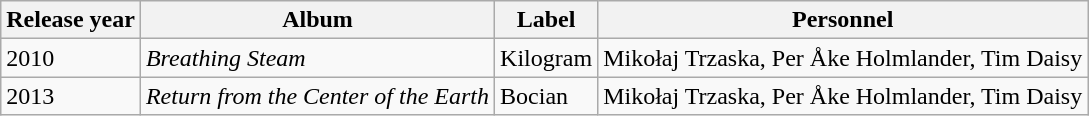<table class="wikitable sortable">
<tr>
<th>Release year</th>
<th>Album</th>
<th>Label</th>
<th>Personnel</th>
</tr>
<tr>
<td>2010</td>
<td><em>Breathing Steam</em></td>
<td>Kilogram</td>
<td>Mikołaj Trzaska, Per Åke Holmlander, Tim Daisy</td>
</tr>
<tr>
<td>2013</td>
<td><em>Return from the Center of the Earth</em></td>
<td>Bocian</td>
<td>Mikołaj Trzaska, Per Åke Holmlander, Tim Daisy</td>
</tr>
</table>
